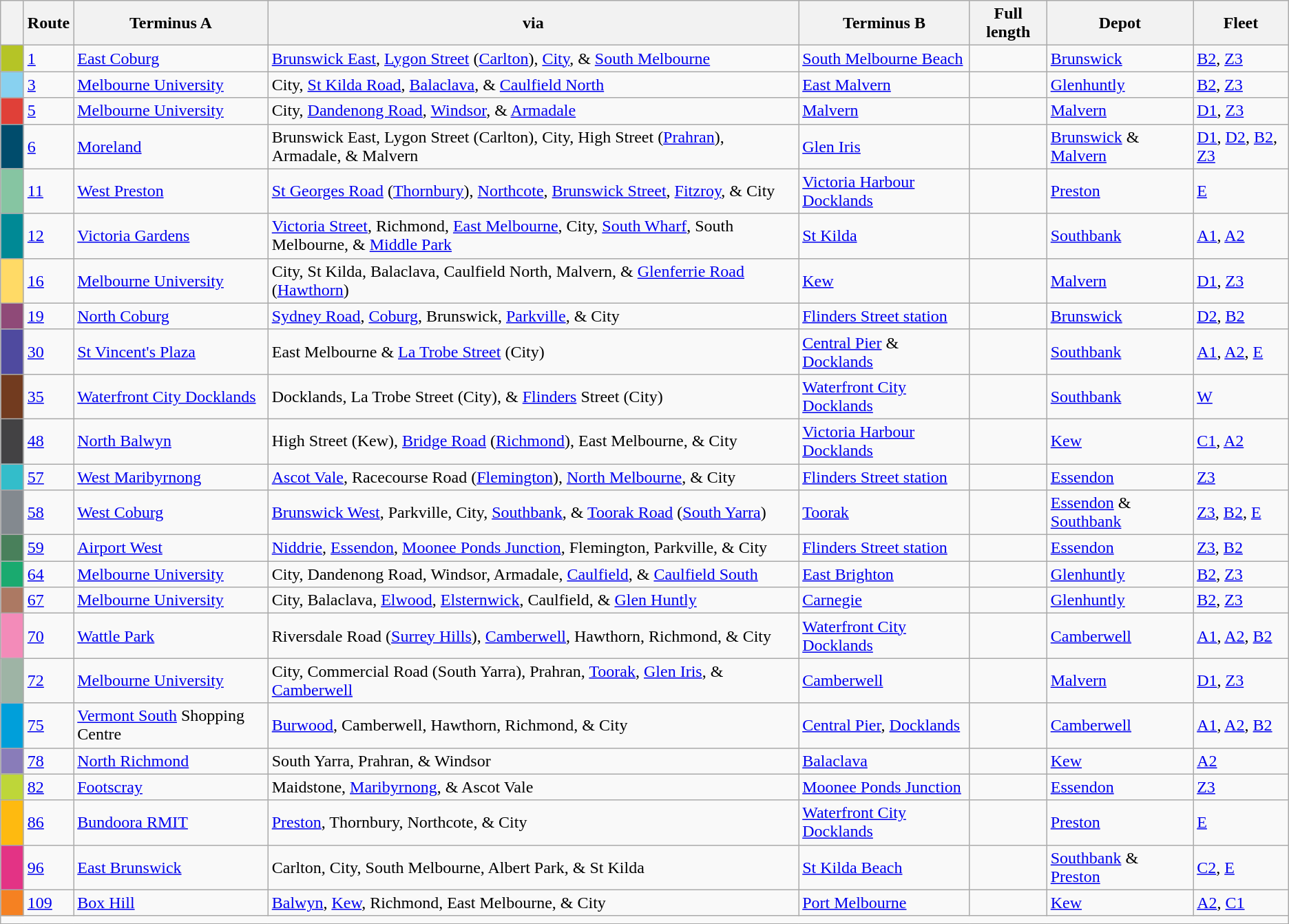<table class="wikitable sortable">
<tr>
<th class="unsortable" scope="col" style="width: 15px;"></th>
<th>Route</th>
<th>Terminus A</th>
<th class="unsortable">via</th>
<th>Terminus B</th>
<th>Full length</th>
<th>Depot</th>
<th>Fleet</th>
</tr>
<tr>
<td style="background: #B5C426;"></td>
<td data-sort-value="1"><a href='#'>1</a></td>
<td><a href='#'>East Coburg</a></td>
<td><a href='#'>Brunswick East</a>, <a href='#'>Lygon Street</a> (<a href='#'>Carlton</a>), <a href='#'>City</a>, & <a href='#'>South Melbourne</a></td>
<td><a href='#'>South Melbourne Beach</a></td>
<td></td>
<td><a href='#'>Brunswick</a></td>
<td><a href='#'>B2</a>, <a href='#'>Z3</a></td>
</tr>
<tr>
<td style="background: #88D1F0;"></td>
<td data-sort-value="3"><a href='#'>3</a></td>
<td><a href='#'>Melbourne University</a></td>
<td>City, <a href='#'>St Kilda Road</a>, <a href='#'>Balaclava</a>, & <a href='#'>Caulfield North</a></td>
<td><a href='#'>East Malvern</a></td>
<td></td>
<td><a href='#'>Glenhuntly</a></td>
<td><a href='#'>B2</a>, <a href='#'>Z3</a></td>
</tr>
<tr>
<td style="background: #E04038;"></td>
<td data-sort-value="5"><a href='#'>5</a></td>
<td><a href='#'>Melbourne University</a></td>
<td>City, <a href='#'>Dandenong Road</a>, <a href='#'>Windsor</a>, & <a href='#'>Armadale</a></td>
<td><a href='#'>Malvern</a></td>
<td></td>
<td><a href='#'>Malvern</a></td>
<td><a href='#'>D1</a>, <a href='#'>Z3</a></td>
</tr>
<tr>
<td style="background: #004C6C;"></td>
<td><a href='#'>6</a></td>
<td><a href='#'>Moreland</a></td>
<td>Brunswick East, Lygon Street (Carlton), City, High Street (<a href='#'>Prahran</a>), Armadale, & Malvern</td>
<td><a href='#'>Glen Iris</a></td>
<td></td>
<td><a href='#'>Brunswick</a> & <a href='#'>Malvern</a></td>
<td><a href='#'>D1</a>, <a href='#'>D2</a>, <a href='#'>B2</a>, <a href='#'>Z3</a></td>
</tr>
<tr>
<td style="background: #86C5A2;"></td>
<td data-sort-value="11"><a href='#'>11</a></td>
<td><a href='#'>West Preston</a></td>
<td><a href='#'>St Georges Road</a> (<a href='#'>Thornbury</a>), <a href='#'>Northcote</a>, <a href='#'>Brunswick Street</a>, <a href='#'>Fitzroy</a>, & City</td>
<td><a href='#'>Victoria Harbour Docklands</a></td>
<td></td>
<td><a href='#'>Preston</a></td>
<td><a href='#'>E</a></td>
</tr>
<tr>
<td style="background: #008995;"></td>
<td data-sort-value="12"><a href='#'>12</a></td>
<td><a href='#'>Victoria Gardens</a></td>
<td><a href='#'>Victoria Street</a>, Richmond, <a href='#'>East Melbourne</a>, City, <a href='#'>South Wharf</a>, South Melbourne, & <a href='#'>Middle Park</a></td>
<td><a href='#'>St Kilda</a></td>
<td></td>
<td><a href='#'>Southbank</a></td>
<td><a href='#'>A1</a>, <a href='#'>A2</a></td>
</tr>
<tr>
<td style="background: #FFDA66;"></td>
<td data-sort-value="16"><a href='#'>16</a></td>
<td><a href='#'>Melbourne University</a></td>
<td>City, St Kilda, Balaclava, Caulfield North, Malvern, & <a href='#'>Glenferrie Road</a> (<a href='#'>Hawthorn</a>)</td>
<td><a href='#'>Kew</a></td>
<td></td>
<td><a href='#'>Malvern</a></td>
<td><a href='#'>D1</a>, <a href='#'>Z3</a></td>
</tr>
<tr>
<td style="background: #8F4A78;"></td>
<td data-sort-value="19"><a href='#'>19</a></td>
<td><a href='#'>North Coburg</a></td>
<td><a href='#'>Sydney Road</a>, <a href='#'>Coburg</a>, Brunswick, <a href='#'>Parkville</a>, & City</td>
<td><a href='#'>Flinders Street station</a></td>
<td></td>
<td><a href='#'>Brunswick</a></td>
<td><a href='#'>D2</a>, <a href='#'>B2</a></td>
</tr>
<tr>
<td style="background: #4F4A9F;"></td>
<td data-sort-value="30"><a href='#'>30</a></td>
<td><a href='#'>St Vincent's Plaza</a></td>
<td>East Melbourne & <a href='#'>La Trobe Street</a> (City)</td>
<td><a href='#'>Central Pier</a> & <a href='#'>Docklands</a></td>
<td></td>
<td><a href='#'>Southbank</a></td>
<td><a href='#'>A1</a>, <a href='#'>A2</a>, <a href='#'>E</a></td>
</tr>
<tr>
<td style="background: #723B1F;"></td>
<td data-sort-value="35"><a href='#'>35</a></td>
<td><a href='#'>Waterfront City Docklands</a></td>
<td>Docklands, La Trobe Street (City), & <a href='#'>Flinders</a> Street (City)</td>
<td><a href='#'>Waterfront City Docklands</a></td>
<td></td>
<td><a href='#'>Southbank</a></td>
<td><a href='#'>W</a></td>
</tr>
<tr>
<td style="background: #434244;"></td>
<td data-sort-value="48"><a href='#'>48</a></td>
<td><a href='#'>North Balwyn</a></td>
<td>High Street (Kew), <a href='#'>Bridge Road</a> (<a href='#'>Richmond</a>), East Melbourne, & City</td>
<td><a href='#'>Victoria Harbour Docklands</a></td>
<td></td>
<td><a href='#'>Kew</a></td>
<td><a href='#'>C1</a>, <a href='#'>A2</a></td>
</tr>
<tr>
<td style="background: #33BDCA;"></td>
<td data-sort-value="57"><a href='#'>57</a></td>
<td><a href='#'>West Maribyrnong</a></td>
<td><a href='#'>Ascot Vale</a>, Racecourse Road (<a href='#'>Flemington</a>), <a href='#'>North Melbourne</a>, & City</td>
<td><a href='#'>Flinders Street station</a></td>
<td></td>
<td><a href='#'>Essendon</a></td>
<td><a href='#'>Z3</a></td>
</tr>
<tr>
<td style="background: #83898F;"></td>
<td data-sort-value="58"><a href='#'>58</a></td>
<td><a href='#'>West Coburg</a></td>
<td><a href='#'>Brunswick West</a>, Parkville, City, <a href='#'>Southbank</a>, & <a href='#'>Toorak Road</a> (<a href='#'>South Yarra</a>)</td>
<td><a href='#'>Toorak</a></td>
<td></td>
<td><a href='#'>Essendon</a> & <a href='#'>Southbank</a></td>
<td><a href='#'>Z3</a>, <a href='#'>B2</a>, <a href='#'>E</a></td>
</tr>
<tr>
<td style="background: #49805B;"></td>
<td data-sort-value="59"><a href='#'>59</a></td>
<td><a href='#'>Airport West</a></td>
<td><a href='#'>Niddrie</a>, <a href='#'>Essendon</a>, <a href='#'>Moonee Ponds Junction</a>, Flemington, Parkville, & City</td>
<td><a href='#'>Flinders Street station</a></td>
<td></td>
<td><a href='#'>Essendon</a></td>
<td><a href='#'>Z3</a>, <a href='#'>B2</a></td>
</tr>
<tr>
<td style="background: #1AAA6F;"></td>
<td data-sort-value="64"><a href='#'>64</a></td>
<td><a href='#'>Melbourne University</a></td>
<td>City, Dandenong Road, Windsor, Armadale, <a href='#'>Caulfield</a>, & <a href='#'>Caulfield South</a></td>
<td><a href='#'>East Brighton</a></td>
<td></td>
<td><a href='#'>Glenhuntly</a></td>
<td><a href='#'>B2</a>, <a href='#'>Z3</a></td>
</tr>
<tr>
<td style="background: #AC7963;"></td>
<td data-sort-value="67"><a href='#'>67</a></td>
<td><a href='#'>Melbourne University</a></td>
<td>City, Balaclava, <a href='#'>Elwood</a>, <a href='#'>Elsternwick</a>, Caulfield, & <a href='#'>Glen Huntly</a></td>
<td><a href='#'>Carnegie</a></td>
<td></td>
<td><a href='#'>Glenhuntly</a></td>
<td><a href='#'>B2</a>, <a href='#'>Z3</a></td>
</tr>
<tr>
<td style="background: #F38BB9;"></td>
<td data-sort-value="70"><a href='#'>70</a></td>
<td><a href='#'>Wattle Park</a></td>
<td>Riversdale Road (<a href='#'>Surrey Hills</a>), <a href='#'>Camberwell</a>, Hawthorn, Richmond, & City</td>
<td><a href='#'>Waterfront City Docklands</a></td>
<td></td>
<td><a href='#'>Camberwell</a></td>
<td><a href='#'>A1</a>, <a href='#'>A2</a>, <a href='#'>B2</a></td>
</tr>
<tr>
<td style="background: #9EB4A5;"></td>
<td data-sort-value="72"><a href='#'>72</a></td>
<td><a href='#'>Melbourne University</a></td>
<td>City, Commercial Road (South Yarra), Prahran, <a href='#'>Toorak</a>, <a href='#'>Glen Iris</a>, & <a href='#'>Camberwell</a></td>
<td><a href='#'>Camberwell</a></td>
<td></td>
<td><a href='#'>Malvern</a></td>
<td><a href='#'>D1</a>, <a href='#'>Z3</a></td>
</tr>
<tr>
<td style="background: #009FDA;"></td>
<td data-sort-value="75"><a href='#'>75</a></td>
<td><a href='#'>Vermont South</a> Shopping Centre</td>
<td><a href='#'>Burwood</a>, Camberwell, Hawthorn, Richmond, & City</td>
<td><a href='#'>Central Pier</a>, <a href='#'>Docklands</a></td>
<td></td>
<td><a href='#'>Camberwell</a></td>
<td><a href='#'>A1</a>, <a href='#'>A2</a>, <a href='#'>B2</a></td>
</tr>
<tr>
<td style="background: #897CB9;"></td>
<td data-sort-value="78"><a href='#'>78</a></td>
<td><a href='#'>North Richmond</a></td>
<td>South Yarra, Prahran, & Windsor</td>
<td><a href='#'>Balaclava</a></td>
<td></td>
<td><a href='#'>Kew</a></td>
<td><a href='#'>A2</a></td>
</tr>
<tr>
<td style="background: #BED639;"></td>
<td data-sort-value="82"><a href='#'>82</a></td>
<td><a href='#'>Footscray</a></td>
<td>Maidstone, <a href='#'>Maribyrnong</a>, & Ascot Vale</td>
<td><a href='#'>Moonee Ponds Junction</a></td>
<td></td>
<td><a href='#'>Essendon</a></td>
<td><a href='#'>Z3</a></td>
</tr>
<tr>
<td style="background: #FEBA10;"></td>
<td data-sort-value="86"><a href='#'>86</a></td>
<td><a href='#'>Bundoora RMIT</a></td>
<td><a href='#'>Preston</a>, Thornbury, Northcote, & City</td>
<td><a href='#'>Waterfront City Docklands</a></td>
<td></td>
<td><a href='#'>Preston</a></td>
<td><a href='#'>E</a></td>
</tr>
<tr>
<td style="background: #E33385;"></td>
<td data-sort-value="96"><a href='#'>96</a></td>
<td><a href='#'>East Brunswick</a></td>
<td>Carlton, City, South Melbourne, Albert Park, & St Kilda</td>
<td><a href='#'>St Kilda Beach</a></td>
<td></td>
<td><a href='#'>Southbank</a> & <a href='#'>Preston</a></td>
<td><a href='#'>C2</a>, <a href='#'>E</a></td>
</tr>
<tr>
<td style="background: #F58122;"></td>
<td data-sort-value="109"><a href='#'>109</a></td>
<td><a href='#'>Box Hill</a></td>
<td><a href='#'>Balwyn</a>, <a href='#'>Kew</a>, Richmond, East Melbourne, & City</td>
<td><a href='#'>Port Melbourne</a></td>
<td></td>
<td><a href='#'>Kew</a></td>
<td><a href='#'>A2</a>, <a href='#'>C1</a></td>
</tr>
<tr class="sortbottom">
<td colspan="8"></td>
</tr>
<tr>
</tr>
</table>
